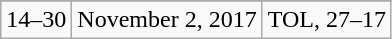<table class="wikitable">
<tr align="center">
</tr>
<tr align="center">
<td>14–30</td>
<td>November 2, 2017</td>
<td>TOL, 27–17</td>
</tr>
</table>
